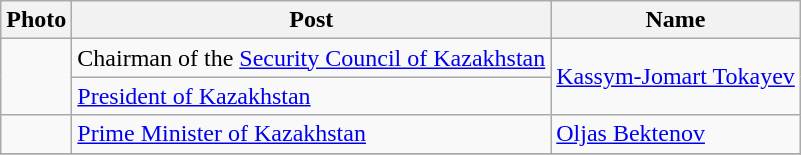<table class=wikitable>
<tr>
<th>Photo</th>
<th>Post</th>
<th>Name</th>
</tr>
<tr>
<td rowspan="2"></td>
<td>Chairman of the <a href='#'>Security Council of Kazakhstan</a></td>
<td rowspan="2"><a href='#'>Kassym-Jomart Tokayev</a></td>
</tr>
<tr>
<td><a href='#'>President of Kazakhstan</a></td>
</tr>
<tr>
<td></td>
<td><a href='#'>Prime Minister of Kazakhstan</a></td>
<td><a href='#'>Oljas Bektenov</a></td>
</tr>
<tr>
</tr>
</table>
